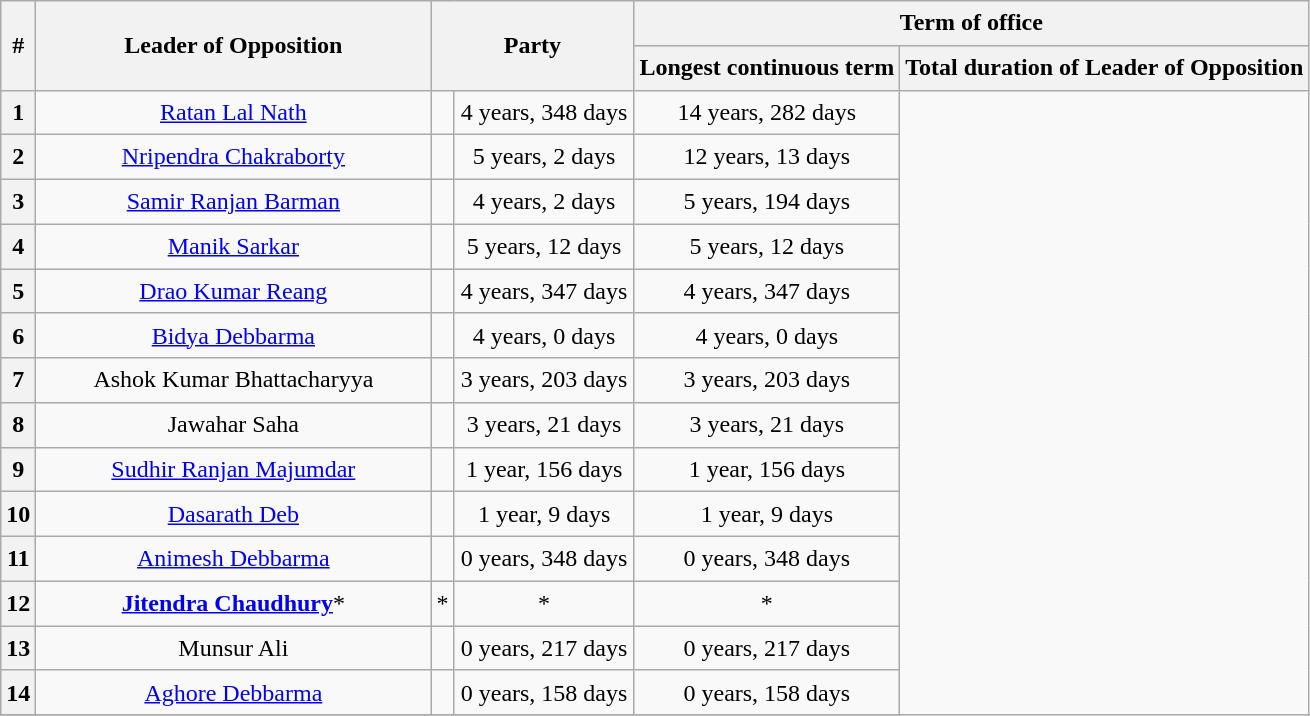<table class="wikitable sortable" style="line-height:1.4em; text-align:center">
<tr>
<th data-sort-type=number rowspan = "2">#</th>
<th rowspan="2" style="width:16em">Leader of Opposition</th>
<th rowspan="2" colspan=2 style="width:8em">Party</th>
<th colspan="2">Term of office</th>
</tr>
<tr>
<th>Longest continuous term</th>
<th>Total duration of Leader of Opposition</th>
</tr>
<tr>
<th data-sort-value="1">1</th>
<td><a href='#'>Ratan Lal Nath</a></td>
<td></td>
<td>4 years, 348 days</td>
<td>14 years, 282 days</td>
</tr>
<tr>
<th data-sort-value="2">2</th>
<td><a href='#'>Nripendra Chakraborty</a></td>
<td></td>
<td>5 years, 2 days</td>
<td>12 years, 13 days</td>
</tr>
<tr>
<th data-sort-value="3">3</th>
<td><a href='#'>Samir Ranjan Barman</a></td>
<td></td>
<td>4 years, 2 days</td>
<td>5 years, 194 days</td>
</tr>
<tr>
<th data-sort-value="4">4</th>
<td><a href='#'>Manik Sarkar</a></td>
<td></td>
<td>5 years, 12 days</td>
<td>5 years, 12 days</td>
</tr>
<tr>
<th data-sort-value="5">5</th>
<td><a href='#'>Drao Kumar Reang</a></td>
<td></td>
<td>4 years, 347 days</td>
<td>4 years, 347 days</td>
</tr>
<tr>
<th data-sort-value="6">6</th>
<td><a href='#'>Bidya Debbarma</a></td>
<td></td>
<td>4 years, 0 days</td>
<td>4 years, 0 days</td>
</tr>
<tr>
<th data-sort-value="7">7</th>
<td>Ashok Kumar Bhattacharyya</td>
<td></td>
<td>3 years, 203 days</td>
<td>3 years, 203 days</td>
</tr>
<tr>
<th data-sort-value="8">8</th>
<td>Jawahar Saha</td>
<td></td>
<td>3 years, 21 days</td>
<td>3 years, 21 days</td>
</tr>
<tr>
<th data-sort-value="9">9</th>
<td><a href='#'>Sudhir Ranjan Majumdar</a></td>
<td></td>
<td>1 year, 156 days</td>
<td>1 year, 156 days</td>
</tr>
<tr>
<th data-sort-value="10">10</th>
<td><a href='#'>Dasarath Deb</a></td>
<td></td>
<td>1 year, 9 days</td>
<td>1 year, 9 days</td>
</tr>
<tr>
<th data-sort-value="11">11</th>
<td><a href='#'>Animesh Debbarma</a></td>
<td></td>
<td>0 years, 348 days</td>
<td>0 years, 348 days</td>
</tr>
<tr>
<th data-sort-value="12">12</th>
<td><strong><a href='#'>Jitendra Chaudhury</a></strong>*</td>
<td>*</td>
<td><strong></strong>*</td>
<td><strong></strong>*</td>
</tr>
<tr>
<th data-sort-value="13">13</th>
<td>Munsur Ali</td>
<td></td>
<td>0 years, 217 days</td>
<td>0 years, 217 days</td>
</tr>
<tr>
<th data-sort-value="14">14</th>
<td><a href='#'>Aghore Debbarma</a></td>
<td></td>
<td>0 years, 158 days</td>
<td>0 years, 158 days</td>
</tr>
<tr>
</tr>
</table>
